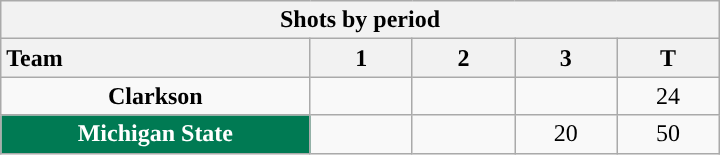<table class="wikitable" style="width:30em; text-align:right;">
<tr>
<th colspan=6>Shots by period</th>
</tr>
<tr>
<th style="width:10em; text-align:left;">Team</th>
<th style="width:3em;">1</th>
<th style="width:3em;">2</th>
<th style="width:3em;">3</th>
<th style="width:3em;">T</th>
</tr>
<tr>
<td align=center><strong>Clarkson</strong></td>
<td align=center></td>
<td align=center></td>
<td align=center></td>
<td align=center>24</td>
</tr>
<tr>
<td align=center style="color:white; background:#007A53"><strong>Michigan State</strong></td>
<td align=center></td>
<td align=center></td>
<td align=center>20</td>
<td align=center>50</td>
</tr>
</table>
